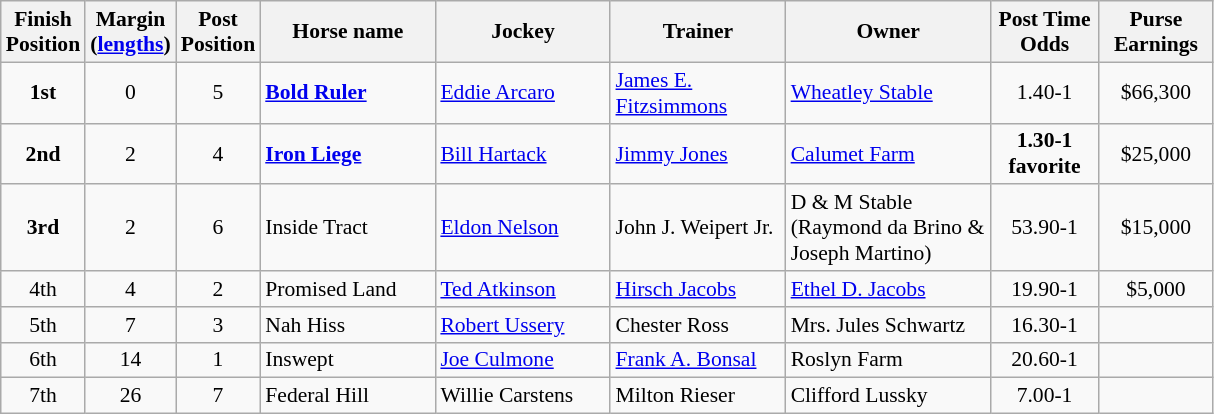<table class="wikitable sortable" | border="2" cellpadding="1" style="border-collapse: collapse; font-size:90%">
<tr>
<th width="45px">Finish <br> Position</th>
<th width="45px">Margin<br> <span>(<a href='#'>lengths</a>)</span></th>
<th width="40px">Post <br> Position</th>
<th width="110px">Horse name</th>
<th width="110px">Jockey</th>
<th width="110px">Trainer</th>
<th width="130px">Owner</th>
<th width="65px">Post Time <br> Odds</th>
<th width="70px">Purse <br> Earnings</th>
</tr>
<tr>
<td align=center><strong>1<span>st</span></strong></td>
<td align=center>0</td>
<td align=center>5</td>
<td><strong><a href='#'>Bold Ruler</a></strong></td>
<td><a href='#'>Eddie Arcaro</a></td>
<td><a href='#'>James E. Fitzsimmons</a></td>
<td><a href='#'>Wheatley Stable</a></td>
<td align=center>1.40-1</td>
<td align=center>$66,300</td>
</tr>
<tr>
<td align=center><strong>2<span>nd</span></strong></td>
<td align=center>2</td>
<td align=center>4</td>
<td><strong><a href='#'>Iron Liege</a></strong></td>
<td><a href='#'>Bill Hartack</a></td>
<td><a href='#'>Jimmy Jones</a></td>
<td><a href='#'>Calumet Farm</a></td>
<td align=center><strong>1.30-1</strong> <br><strong><span>favorite</span></strong></td>
<td align=center>$25,000</td>
</tr>
<tr>
<td align=center><strong>3<span>rd</span></strong></td>
<td align=center>2<span></span></td>
<td align=center>6</td>
<td>Inside Tract</td>
<td><a href='#'>Eldon Nelson</a></td>
<td>John J. Weipert Jr.</td>
<td>D & M Stable (Raymond da Brino & Joseph Martino)</td>
<td align=center>53.90-1</td>
<td align=center>$15,000</td>
</tr>
<tr>
<td align=center>4<span>th</span></td>
<td align=center>4<span></span></td>
<td align=center>2</td>
<td>Promised Land</td>
<td><a href='#'>Ted Atkinson</a></td>
<td><a href='#'>Hirsch Jacobs</a></td>
<td><a href='#'>Ethel D. Jacobs</a></td>
<td align=center>19.90-1</td>
<td align=center>$5,000</td>
</tr>
<tr>
<td align=center>5<span>th</span></td>
<td align=center>7<span></span></td>
<td align=center>3</td>
<td>Nah Hiss</td>
<td><a href='#'>Robert Ussery</a></td>
<td>Chester Ross</td>
<td>Mrs. Jules Schwartz</td>
<td align=center>16.30-1</td>
<td align=center></td>
</tr>
<tr>
<td align=center>6<span>th</span></td>
<td align=center>14<span></span></td>
<td align=center>1</td>
<td>Inswept</td>
<td><a href='#'>Joe Culmone</a></td>
<td><a href='#'>Frank A. Bonsal</a></td>
<td>Roslyn Farm</td>
<td align=center>20.60-1</td>
<td></td>
</tr>
<tr>
<td align=center>7<span>th</span></td>
<td align=center>26<span></span></td>
<td align=center>7</td>
<td>Federal Hill</td>
<td>Willie Carstens</td>
<td>Milton Rieser</td>
<td>Clifford Lussky</td>
<td align=center>7.00-1</td>
<td></td>
</tr>
</table>
